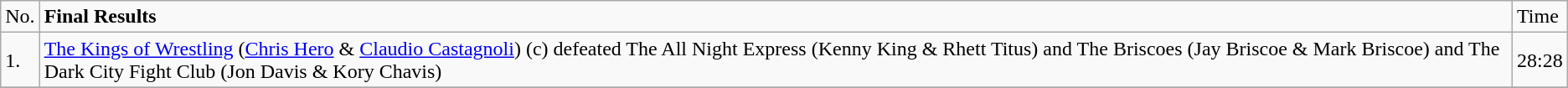<table class="wikitable">
<tr>
<td>No.</td>
<td><strong>Final Results</strong></td>
<td>Time</td>
</tr>
<tr>
<td>1.</td>
<td><a href='#'>The Kings of Wrestling</a> (<a href='#'>Chris Hero</a> & <a href='#'>Claudio Castagnoli</a>) (c) defeated The All Night Express (Kenny King & Rhett Titus) and The Briscoes (Jay Briscoe & Mark Briscoe) and The Dark City Fight Club (Jon Davis & Kory Chavis)</td>
<td>28:28</td>
</tr>
<tr>
</tr>
</table>
